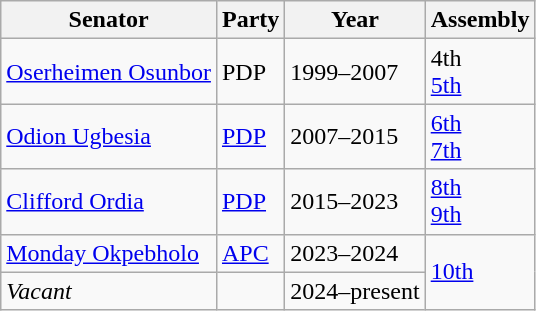<table class="wikitable">
<tr>
<th>Senator</th>
<th>Party</th>
<th>Year</th>
<th>Assembly</th>
</tr>
<tr>
<td><a href='#'>Oserheimen Osunbor</a></td>
<td>PDP</td>
<td>1999–2007</td>
<td>4th<br><a href='#'>5th</a></td>
</tr>
<tr>
<td><a href='#'>Odion Ugbesia</a></td>
<td><a href='#'>PDP</a></td>
<td>2007–2015</td>
<td><a href='#'>6th</a><br><a href='#'>7th</a></td>
</tr>
<tr>
<td><a href='#'>Clifford Ordia</a></td>
<td><a href='#'>PDP</a></td>
<td>2015–2023</td>
<td><a href='#'>8th</a><br><a href='#'>9th</a></td>
</tr>
<tr>
<td><a href='#'>Monday Okpebholo</a></td>
<td><a href='#'>APC</a></td>
<td>2023–2024</td>
<td rowspan="2"><a href='#'>10th</a></td>
</tr>
<tr>
<td><em>Vacant</em></td>
<td></td>
<td>2024–present</td>
</tr>
</table>
